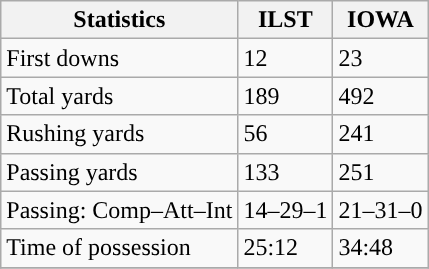<table class="wikitable" style="float: left;">
<tr>
<th>Statistics</th>
<th>ILST</th>
<th>IOWA</th>
</tr>
<tr>
<td>First downs</td>
<td>12</td>
<td>23</td>
</tr>
<tr>
<td>Total yards</td>
<td>189</td>
<td>492</td>
</tr>
<tr>
<td>Rushing yards</td>
<td>56</td>
<td>241</td>
</tr>
<tr>
<td>Passing yards</td>
<td>133</td>
<td>251</td>
</tr>
<tr>
<td>Passing: Comp–Att–Int</td>
<td>14–29–1</td>
<td>21–31–0</td>
</tr>
<tr>
<td>Time of possession</td>
<td>25:12</td>
<td>34:48</td>
</tr>
<tr>
</tr>
</table>
